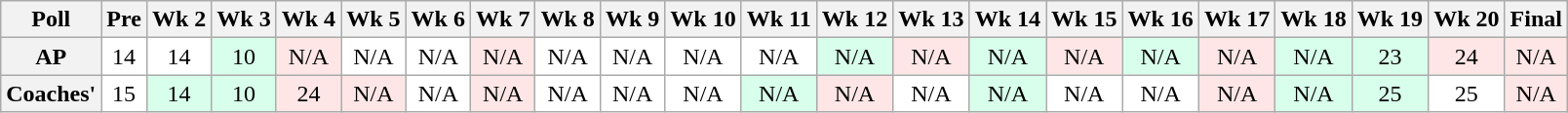<table class="wikitable" style="white-space:nowrap;text-align:center;">
<tr>
<th>Poll</th>
<th>Pre</th>
<th>Wk 2</th>
<th>Wk 3</th>
<th>Wk 4</th>
<th>Wk 5</th>
<th>Wk 6</th>
<th>Wk 7</th>
<th>Wk 8</th>
<th>Wk 9</th>
<th>Wk 10</th>
<th>Wk 11</th>
<th>Wk 12</th>
<th>Wk 13</th>
<th>Wk 14</th>
<th>Wk 15</th>
<th>Wk 16</th>
<th>Wk 17</th>
<th>Wk 18</th>
<th>Wk 19</th>
<th>Wk 20</th>
<th>Final</th>
</tr>
<tr>
<th>AP</th>
<td style="background:#FFF;">14</td>
<td style="background:#FFF;">14</td>
<td style="background:#D8FFEB;">10</td>
<td style="background:#FFE6E6;">N/A</td>
<td style="background:#FFF;">N/A</td>
<td style="background:#FFF;">N/A</td>
<td style="background:#FFE6E6;">N/A</td>
<td style="background:#FFF;">N/A</td>
<td style="background:#FFF;">N/A</td>
<td style="background:#FFF;">N/A</td>
<td style="background:#FFF;">N/A</td>
<td style="background:#D8FFEB;">N/A</td>
<td style="background:#FFE6E6;">N/A</td>
<td style="background:#D8FFEB;">N/A</td>
<td style="background:#FFE6E6;">N/A</td>
<td style="background:#D8FFEB;">N/A</td>
<td style="background:#FFE6E6;">N/A</td>
<td style="background:#D8FFEB;">N/A</td>
<td style="background:#D8FFEB;">23</td>
<td style="background:#FFE6E6;">24</td>
<td style="background:#FFE6E6;">N/A</td>
</tr>
<tr>
<th>Coaches'</th>
<td style="background:#FFF;">15</td>
<td style="background:#D8FFEB;">14</td>
<td style="background:#D8FFEB;">10</td>
<td style="background:#FFE6E6;">24</td>
<td style="background:#FFE6E6;">N/A</td>
<td style="background:#FFF;">N/A</td>
<td style="background:#FFE6E6;">N/A</td>
<td style="background:#FFF;">N/A</td>
<td style="background:#FFF;">N/A</td>
<td style="background:#FFF;">N/A</td>
<td style="background:#D8FFEB;">N/A</td>
<td style="background:#FFE6E6;">N/A</td>
<td style="background:#FFF;">N/A</td>
<td style="background:#D8FFEB;">N/A</td>
<td style="background:#FFF;">N/A</td>
<td style="background:#FFF;">N/A</td>
<td style="background:#FFE6E6;">N/A</td>
<td style="background:#D8FFEB;">N/A</td>
<td style="background:#D8FFEB;">25</td>
<td style="background:#FFF;">25</td>
<td style="background:#FFE6E6;">N/A</td>
</tr>
</table>
